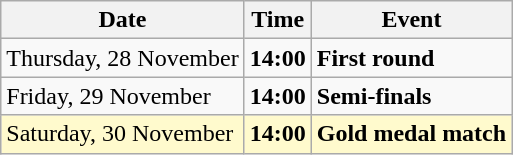<table class = "wikitable">
<tr>
<th>Date</th>
<th>Time</th>
<th>Event</th>
</tr>
<tr>
<td>Thursday, 28 November</td>
<td><strong>14:00</strong></td>
<td><strong>First round</strong></td>
</tr>
<tr>
<td>Friday, 29 November</td>
<td><strong>14:00</strong></td>
<td><strong>Semi-finals</strong></td>
</tr>
<tr style="background-color:lemonchiffon;">
<td>Saturday, 30 November</td>
<td><strong>14:00</strong></td>
<td><strong>Gold medal match</strong></td>
</tr>
</table>
